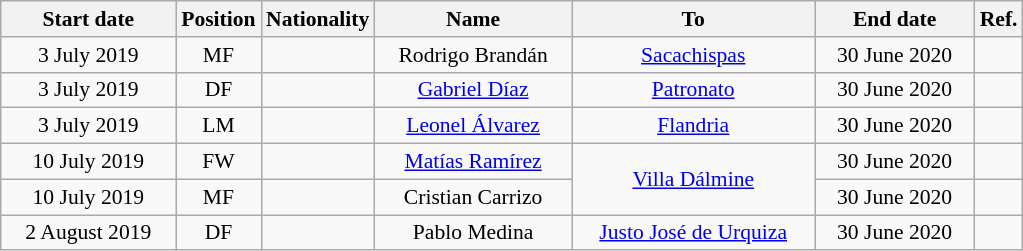<table class="wikitable" style="text-align:center; font-size:90%; ">
<tr>
<th style="background:#; color:#; width:110px;">Start date</th>
<th style="background:#; color:#; width:50px;">Position</th>
<th style="background:#; color:#; width:50px;">Nationality</th>
<th style="background:#; color:#; width:125px;">Name</th>
<th style="background:#; color:#; width:155px;">To</th>
<th style="background:#; color:#; width:100px;">End date</th>
<th style="background:#; color:#; width:25px;">Ref.</th>
</tr>
<tr>
<td>3 July 2019</td>
<td>MF</td>
<td></td>
<td>Rodrigo Brandán</td>
<td> <a href='#'>Sacachispas</a></td>
<td>30 June 2020</td>
<td></td>
</tr>
<tr>
<td>3 July 2019</td>
<td>DF</td>
<td></td>
<td><a href='#'>Gabriel Díaz</a></td>
<td> <a href='#'>Patronato</a></td>
<td>30 June 2020</td>
<td></td>
</tr>
<tr>
<td>3 July 2019</td>
<td>LM</td>
<td></td>
<td><a href='#'>Leonel Álvarez</a></td>
<td> <a href='#'>Flandria</a></td>
<td>30 June 2020</td>
<td></td>
</tr>
<tr>
<td>10 July 2019</td>
<td>FW</td>
<td></td>
<td><a href='#'>Matías Ramírez</a></td>
<td rowspan="2"> <a href='#'>Villa Dálmine</a></td>
<td>30 June 2020</td>
<td></td>
</tr>
<tr>
<td>10 July 2019</td>
<td>MF</td>
<td></td>
<td>Cristian Carrizo</td>
<td>30 June 2020</td>
<td></td>
</tr>
<tr>
<td>2 August 2019</td>
<td>DF</td>
<td></td>
<td>Pablo Medina</td>
<td> <a href='#'>Justo José de Urquiza</a></td>
<td>30 June 2020</td>
<td></td>
</tr>
</table>
